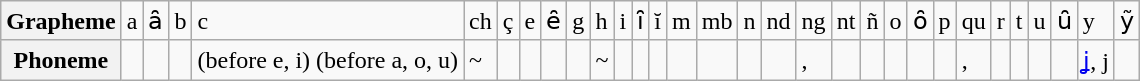<table class="wikitable">
<tr>
<th>Grapheme</th>
<td>a</td>
<td>ȃ</td>
<td>b</td>
<td>c</td>
<td>ch</td>
<td>ç</td>
<td>e</td>
<td>ȇ</td>
<td>g</td>
<td>h</td>
<td>i</td>
<td>ȋ</td>
<td>ĭ</td>
<td>m</td>
<td>mb</td>
<td>n</td>
<td>nd</td>
<td>ng</td>
<td>nt</td>
<td>ñ</td>
<td>o</td>
<td>ȏ</td>
<td>p</td>
<td>qu</td>
<td>r</td>
<td>t</td>
<td>u</td>
<td>ȗ</td>
<td>y</td>
<td>ỹ</td>
</tr>
<tr>
<th>Phoneme</th>
<td></td>
<td></td>
<td></td>
<td> (before e, i)  (before a, o, u)</td>
<td>~</td>
<td></td>
<td></td>
<td></td>
<td></td>
<td> ~ </td>
<td></td>
<td></td>
<td></td>
<td></td>
<td></td>
<td></td>
<td></td>
<td>, </td>
<td></td>
<td></td>
<td></td>
<td></td>
<td></td>
<td>, </td>
<td></td>
<td></td>
<td></td>
<td></td>
<td><a href='#'>ʝ</a>, j</td>
<td></td>
</tr>
</table>
